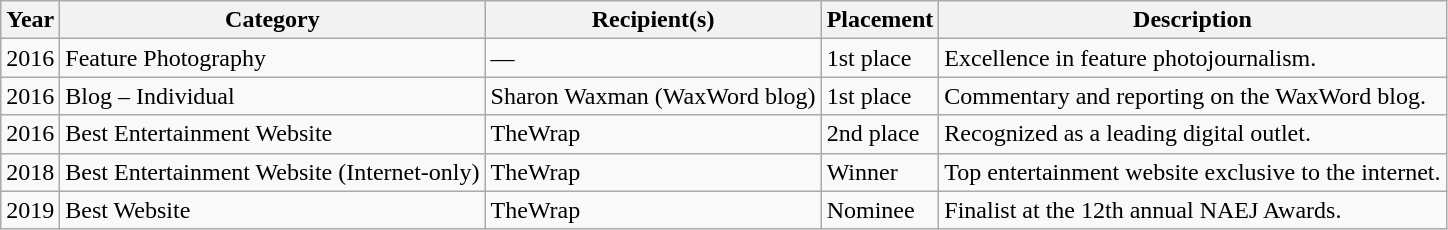<table class="wikitable sortable">
<tr>
<th>Year</th>
<th>Category</th>
<th>Recipient(s)</th>
<th>Placement</th>
<th>Description</th>
</tr>
<tr>
<td>2016</td>
<td>Feature Photography</td>
<td>—</td>
<td>1st place</td>
<td>Excellence in feature photojournalism.</td>
</tr>
<tr>
<td>2016</td>
<td>Blog – Individual</td>
<td>Sharon Waxman (WaxWord blog)</td>
<td>1st place</td>
<td>Commentary and reporting on the WaxWord blog.</td>
</tr>
<tr>
<td>2016</td>
<td>Best Entertainment Website</td>
<td>TheWrap</td>
<td>2nd place</td>
<td>Recognized as a leading digital outlet.</td>
</tr>
<tr>
<td>2018</td>
<td>Best Entertainment Website (Internet-only)</td>
<td>TheWrap</td>
<td>Winner</td>
<td>Top entertainment website exclusive to the internet.</td>
</tr>
<tr>
<td>2019</td>
<td>Best Website</td>
<td>TheWrap</td>
<td>Nominee</td>
<td>Finalist at the 12th annual NAEJ Awards.</td>
</tr>
</table>
